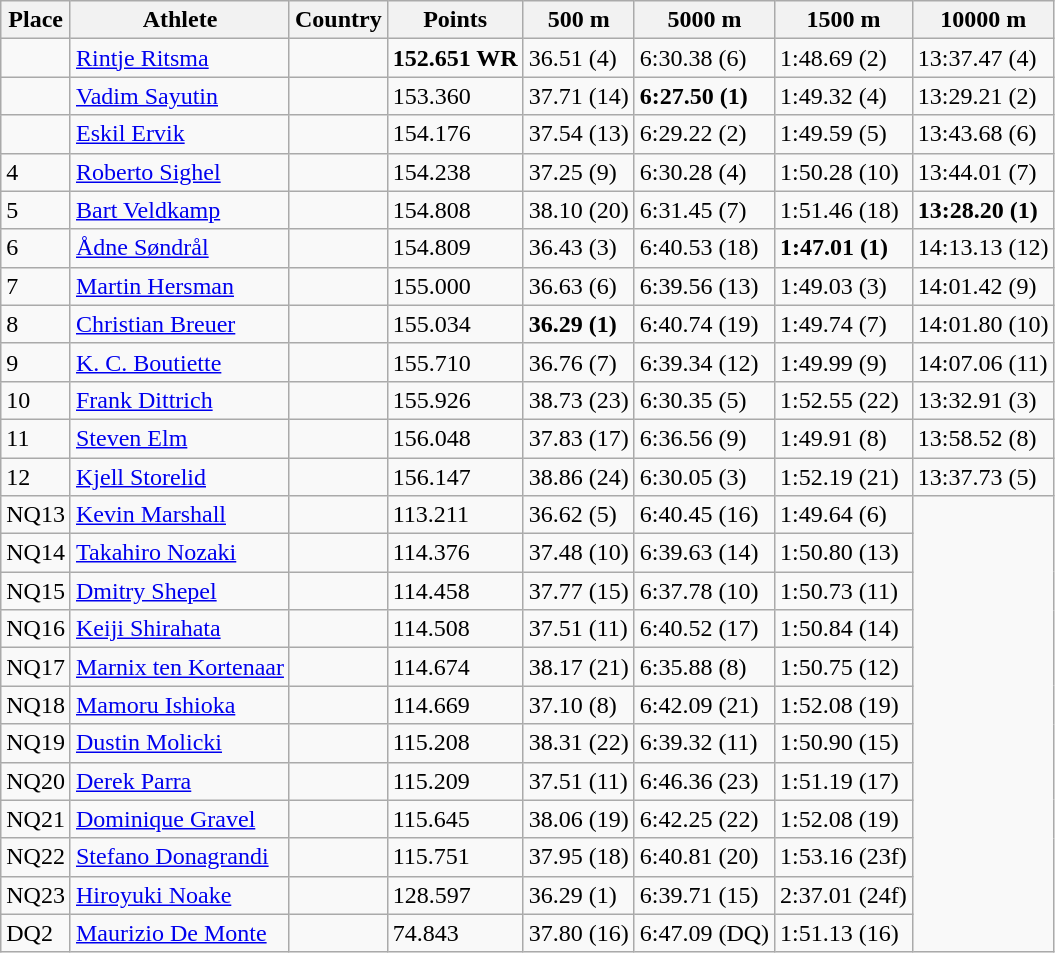<table class="wikitable sortable" border="1">
<tr>
<th>Place</th>
<th>Athlete</th>
<th>Country</th>
<th>Points</th>
<th>500 m</th>
<th>5000 m</th>
<th>1500 m</th>
<th>10000 m</th>
</tr>
<tr>
<td></td>
<td><a href='#'>Rintje Ritsma</a></td>
<td></td>
<td><strong>152.651 WR</strong></td>
<td>36.51 (4)</td>
<td>6:30.38 (6)</td>
<td>1:48.69 (2)</td>
<td>13:37.47 (4)</td>
</tr>
<tr>
<td></td>
<td><a href='#'>Vadim Sayutin</a></td>
<td></td>
<td>153.360</td>
<td>37.71 (14)</td>
<td><strong>6:27.50 (1)</strong></td>
<td>1:49.32 (4)</td>
<td>13:29.21 (2)</td>
</tr>
<tr>
<td></td>
<td><a href='#'>Eskil Ervik</a></td>
<td></td>
<td>154.176</td>
<td>37.54 (13)</td>
<td>6:29.22 (2)</td>
<td>1:49.59 (5)</td>
<td>13:43.68 (6)</td>
</tr>
<tr>
<td>4</td>
<td><a href='#'>Roberto Sighel</a></td>
<td></td>
<td>154.238</td>
<td>37.25 (9)</td>
<td>6:30.28 (4)</td>
<td>1:50.28 (10)</td>
<td>13:44.01 (7)</td>
</tr>
<tr>
<td>5</td>
<td><a href='#'>Bart Veldkamp</a></td>
<td></td>
<td>154.808</td>
<td>38.10 (20)</td>
<td>6:31.45 (7)</td>
<td>1:51.46 (18)</td>
<td><strong>13:28.20 (1)</strong></td>
</tr>
<tr>
<td>6</td>
<td><a href='#'>Ådne Søndrål</a></td>
<td></td>
<td>154.809</td>
<td>36.43 (3)</td>
<td>6:40.53 (18)</td>
<td><strong>1:47.01 (1)</strong></td>
<td>14:13.13 (12)</td>
</tr>
<tr>
<td>7</td>
<td><a href='#'>Martin Hersman</a></td>
<td></td>
<td>155.000</td>
<td>36.63 (6)</td>
<td>6:39.56 (13)</td>
<td>1:49.03 (3)</td>
<td>14:01.42 (9)</td>
</tr>
<tr>
<td>8</td>
<td><a href='#'>Christian Breuer</a></td>
<td></td>
<td>155.034</td>
<td><strong>36.29 (1)</strong></td>
<td>6:40.74 (19)</td>
<td>1:49.74 (7)</td>
<td>14:01.80 (10)</td>
</tr>
<tr>
<td>9</td>
<td><a href='#'>K. C. Boutiette</a></td>
<td></td>
<td>155.710</td>
<td>36.76 (7)</td>
<td>6:39.34 (12)</td>
<td>1:49.99 (9)</td>
<td>14:07.06 (11)</td>
</tr>
<tr>
<td>10</td>
<td><a href='#'>Frank Dittrich</a></td>
<td></td>
<td>155.926</td>
<td>38.73 (23)</td>
<td>6:30.35 (5)</td>
<td>1:52.55 (22)</td>
<td>13:32.91 (3)</td>
</tr>
<tr>
<td>11</td>
<td><a href='#'>Steven Elm</a></td>
<td></td>
<td>156.048</td>
<td>37.83 (17)</td>
<td>6:36.56 (9)</td>
<td>1:49.91 (8)</td>
<td>13:58.52 (8)</td>
</tr>
<tr>
<td>12</td>
<td><a href='#'>Kjell Storelid</a></td>
<td></td>
<td>156.147</td>
<td>38.86 (24)</td>
<td>6:30.05 (3)</td>
<td>1:52.19 (21)</td>
<td>13:37.73 (5)</td>
</tr>
<tr>
<td>NQ13</td>
<td><a href='#'>Kevin Marshall</a></td>
<td></td>
<td>113.211</td>
<td>36.62 (5)</td>
<td>6:40.45 (16)</td>
<td>1:49.64 (6)</td>
</tr>
<tr>
<td>NQ14</td>
<td><a href='#'>Takahiro Nozaki</a></td>
<td></td>
<td>114.376</td>
<td>37.48 (10)</td>
<td>6:39.63 (14)</td>
<td>1:50.80 (13)</td>
</tr>
<tr>
<td>NQ15</td>
<td><a href='#'>Dmitry Shepel</a></td>
<td></td>
<td>114.458</td>
<td>37.77 (15)</td>
<td>6:37.78 (10)</td>
<td>1:50.73 (11)</td>
</tr>
<tr>
<td>NQ16</td>
<td><a href='#'>Keiji Shirahata</a></td>
<td></td>
<td>114.508</td>
<td>37.51 (11)</td>
<td>6:40.52 (17)</td>
<td>1:50.84 (14)</td>
</tr>
<tr>
<td>NQ17</td>
<td><a href='#'>Marnix ten Kortenaar</a></td>
<td></td>
<td>114.674</td>
<td>38.17 (21)</td>
<td>6:35.88 (8)</td>
<td>1:50.75 (12)</td>
</tr>
<tr>
<td>NQ18</td>
<td><a href='#'>Mamoru Ishioka</a></td>
<td></td>
<td>114.669</td>
<td>37.10 (8)</td>
<td>6:42.09 (21)</td>
<td>1:52.08 (19)</td>
</tr>
<tr>
<td>NQ19</td>
<td><a href='#'>Dustin Molicki</a></td>
<td></td>
<td>115.208</td>
<td>38.31 (22)</td>
<td>6:39.32 (11)</td>
<td>1:50.90 (15)</td>
</tr>
<tr>
<td>NQ20</td>
<td><a href='#'>Derek Parra</a></td>
<td></td>
<td>115.209</td>
<td>37.51 (11)</td>
<td>6:46.36 (23)</td>
<td>1:51.19 (17)</td>
</tr>
<tr>
<td>NQ21</td>
<td><a href='#'>Dominique Gravel</a></td>
<td></td>
<td>115.645</td>
<td>38.06 (19)</td>
<td>6:42.25 (22)</td>
<td>1:52.08 (19)</td>
</tr>
<tr>
<td>NQ22</td>
<td><a href='#'>Stefano Donagrandi</a></td>
<td></td>
<td>115.751</td>
<td>37.95 (18)</td>
<td>6:40.81 (20)</td>
<td>1:53.16 (23f)</td>
</tr>
<tr>
<td>NQ23</td>
<td><a href='#'>Hiroyuki Noake</a></td>
<td></td>
<td>128.597</td>
<td>36.29 (1)</td>
<td>6:39.71 (15)</td>
<td>2:37.01 (24f)</td>
</tr>
<tr>
<td>DQ2</td>
<td><a href='#'>Maurizio De Monte</a></td>
<td></td>
<td>74.843</td>
<td>37.80 (16)</td>
<td>6:47.09 (DQ)</td>
<td>1:51.13 (16)</td>
</tr>
</table>
